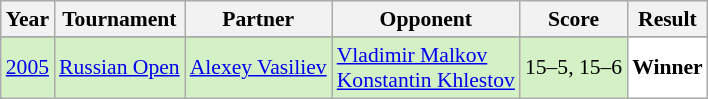<table class="sortable wikitable" style="font-size: 90%;">
<tr>
<th>Year</th>
<th>Tournament</th>
<th>Partner</th>
<th>Opponent</th>
<th>Score</th>
<th>Result</th>
</tr>
<tr>
</tr>
<tr style="background:#D4F1C5">
<td align="center"><a href='#'>2005</a></td>
<td align="left"><a href='#'>Russian Open</a></td>
<td align="left"> <a href='#'>Alexey Vasiliev</a></td>
<td align="left"> <a href='#'>Vladimir Malkov</a><br>  <a href='#'>Konstantin Khlestov</a></td>
<td align="left">15–5, 15–6</td>
<td style="text-align:left; background:white"> <strong>Winner</strong></td>
</tr>
</table>
